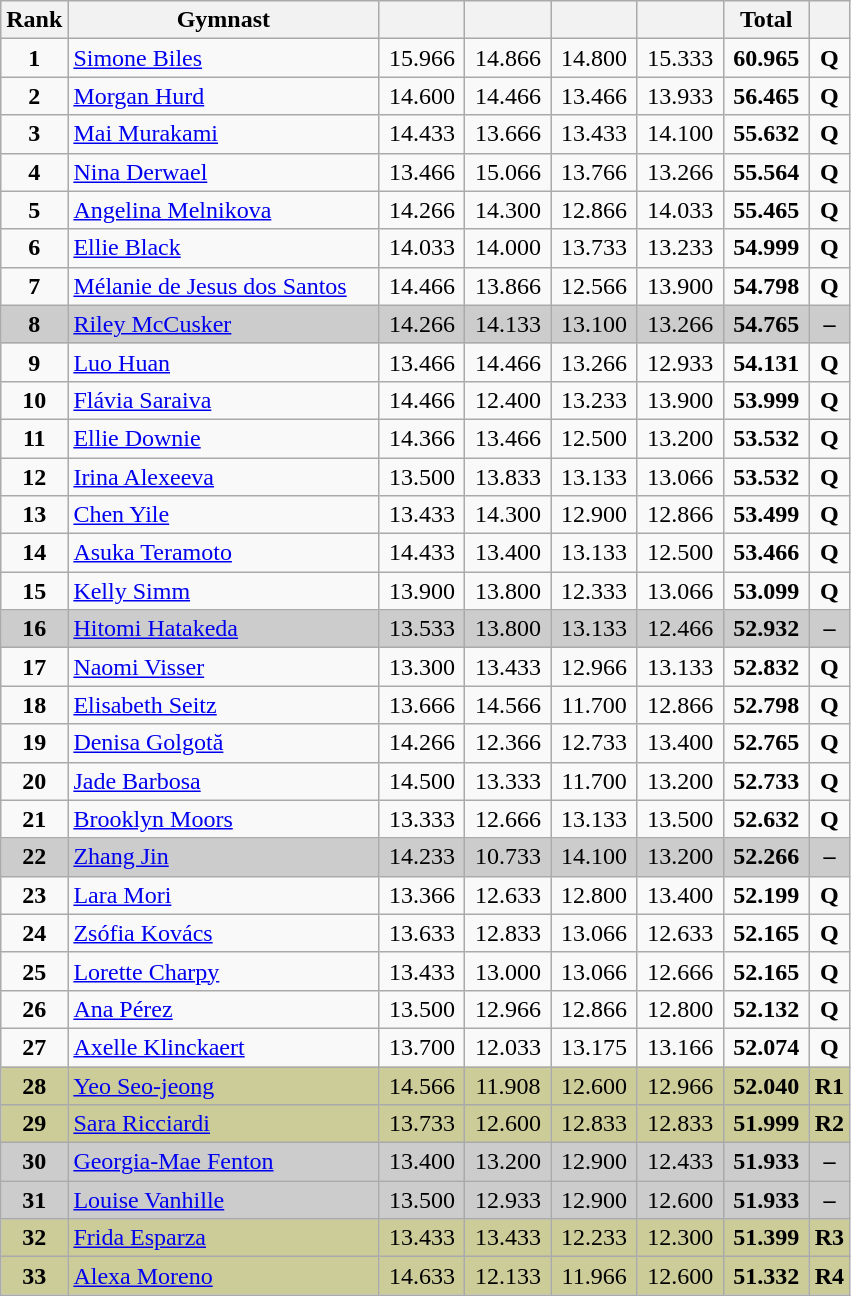<table class="wikitable sortable" style="text-align:center; font-size:100%">
<tr>
<th scope="col" style="width:15px;">Rank</th>
<th scope="col" style="width:200px;">Gymnast</th>
<th scope="col" style="width:50px;"></th>
<th scope="col" style="width:50px;"></th>
<th scope="col" style="width:50px;"></th>
<th scope="col" style="width:50px;"></th>
<th scope="col" style="width:50px;">Total</th>
<th scope="col" style="width:15px;"></th>
</tr>
<tr>
<td scope="row" style="text-align:center;"><strong>1</strong></td>
<td style="text-align:left;"> <a href='#'>Simone Biles</a></td>
<td>15.966</td>
<td>14.866</td>
<td>14.800</td>
<td>15.333</td>
<td><strong>60.965</strong></td>
<td><strong>Q</strong></td>
</tr>
<tr>
<td scope="row" style="text-align:center;"><strong>2</strong></td>
<td style="text-align:left;"> <a href='#'>Morgan Hurd</a></td>
<td>14.600</td>
<td>14.466</td>
<td>13.466</td>
<td>13.933</td>
<td><strong>56.465</strong></td>
<td><strong>Q</strong></td>
</tr>
<tr>
<td scope="row" style="text-align:center;"><strong>3</strong></td>
<td style="text-align:left;"> <a href='#'>Mai Murakami</a></td>
<td>14.433</td>
<td>13.666</td>
<td>13.433</td>
<td>14.100</td>
<td><strong>55.632</strong></td>
<td><strong>Q</strong></td>
</tr>
<tr>
<td scope="row" style="text-align:center;"><strong>4</strong></td>
<td style="text-align:left;"> <a href='#'>Nina Derwael</a></td>
<td>13.466</td>
<td>15.066</td>
<td>13.766</td>
<td>13.266</td>
<td><strong>55.564</strong></td>
<td><strong>Q</strong></td>
</tr>
<tr>
<td scope="row" style="text-align:center;"><strong>5</strong></td>
<td style="text-align:left;"> <a href='#'>Angelina Melnikova</a></td>
<td>14.266</td>
<td>14.300</td>
<td>12.866</td>
<td>14.033</td>
<td><strong>55.465</strong></td>
<td><strong>Q</strong></td>
</tr>
<tr>
<td scope="row" style="text-align:center;"><strong>6</strong></td>
<td style="text-align:left;"> <a href='#'>Ellie Black</a></td>
<td>14.033</td>
<td>14.000</td>
<td>13.733</td>
<td>13.233</td>
<td><strong>54.999</strong></td>
<td><strong>Q</strong></td>
</tr>
<tr>
<td scope="row" style="text-align:center;"><strong>7</strong></td>
<td style="text-align:left;"> <a href='#'>Mélanie de Jesus dos Santos</a></td>
<td>14.466</td>
<td>13.866</td>
<td>12.566</td>
<td>13.900</td>
<td><strong>54.798</strong></td>
<td><strong>Q</strong></td>
</tr>
<tr style="background:#cccccc;">
<td scope="row" style="text-align:center;"><strong>8</strong></td>
<td style="text-align:left;"> <a href='#'>Riley McCusker</a></td>
<td>14.266</td>
<td>14.133</td>
<td>13.100</td>
<td>13.266</td>
<td><strong>54.765</strong></td>
<td><strong>–</strong></td>
</tr>
<tr>
<td scope="row" style="text-align:center;"><strong>9</strong></td>
<td style="text-align:left;"> <a href='#'>Luo Huan</a></td>
<td>13.466</td>
<td>14.466</td>
<td>13.266</td>
<td>12.933</td>
<td><strong>54.131</strong></td>
<td><strong>Q</strong></td>
</tr>
<tr>
<td scope="row" style="text-align:center;"><strong>10</strong></td>
<td style="text-align:left;"> <a href='#'>Flávia Saraiva</a></td>
<td>14.466</td>
<td>12.400</td>
<td>13.233</td>
<td>13.900</td>
<td><strong>53.999</strong></td>
<td><strong>Q</strong></td>
</tr>
<tr>
<td scope="row" style="text-align:center;"><strong>11</strong></td>
<td style="text-align:left;"> <a href='#'>Ellie Downie</a></td>
<td>14.366</td>
<td>13.466</td>
<td>12.500</td>
<td>13.200</td>
<td><strong>53.532</strong></td>
<td><strong>Q</strong></td>
</tr>
<tr>
<td scope="row" style="text-align:center;"><strong>12</strong></td>
<td style="text-align:left;"> <a href='#'>Irina Alexeeva</a></td>
<td>13.500</td>
<td>13.833</td>
<td>13.133</td>
<td>13.066</td>
<td><strong>53.532</strong></td>
<td><strong>Q</strong></td>
</tr>
<tr>
<td scope="row" style="text-align:center;"><strong>13</strong></td>
<td style="text-align:left;"> <a href='#'>Chen Yile</a></td>
<td>13.433</td>
<td>14.300</td>
<td>12.900</td>
<td>12.866</td>
<td><strong>53.499</strong></td>
<td><strong>Q</strong></td>
</tr>
<tr>
<td scope="row" style="text-align:center;"><strong>14</strong></td>
<td style="text-align:left;"> <a href='#'>Asuka Teramoto</a></td>
<td>14.433</td>
<td>13.400</td>
<td>13.133</td>
<td>12.500</td>
<td><strong>53.466</strong></td>
<td><strong>Q</strong></td>
</tr>
<tr>
<td scope="row" style="text-align:center;"><strong>15</strong></td>
<td style="text-align:left;"> <a href='#'>Kelly Simm</a></td>
<td>13.900</td>
<td>13.800</td>
<td>12.333</td>
<td>13.066</td>
<td><strong>53.099</strong></td>
<td><strong>Q</strong></td>
</tr>
<tr style="background:#cccccc;">
<td scope="row" style="text-align:center;"><strong>16</strong></td>
<td style="text-align:left;"> <a href='#'>Hitomi Hatakeda</a></td>
<td>13.533</td>
<td>13.800</td>
<td>13.133</td>
<td>12.466</td>
<td><strong>52.932</strong></td>
<td><strong>–</strong></td>
</tr>
<tr>
<td scope="row" style="text-align:center;"><strong>17</strong></td>
<td style="text-align:left;"> <a href='#'>Naomi Visser</a></td>
<td>13.300</td>
<td>13.433</td>
<td>12.966</td>
<td>13.133</td>
<td><strong>52.832</strong></td>
<td><strong>Q</strong></td>
</tr>
<tr>
<td scope="row" style="text-align:center;"><strong>18</strong></td>
<td style="text-align:left;"> <a href='#'>Elisabeth Seitz</a></td>
<td>13.666</td>
<td>14.566</td>
<td>11.700</td>
<td>12.866</td>
<td><strong>52.798</strong></td>
<td><strong>Q</strong></td>
</tr>
<tr>
<td scope="row" style="text-align:center;"><strong>19</strong></td>
<td style="text-align:left;"> <a href='#'>Denisa Golgotă</a></td>
<td>14.266</td>
<td>12.366</td>
<td>12.733</td>
<td>13.400</td>
<td><strong>52.765</strong></td>
<td><strong>Q</strong></td>
</tr>
<tr>
<td scope="row" style="text-align:center;"><strong>20</strong></td>
<td style="text-align:left;"> <a href='#'>Jade Barbosa</a></td>
<td>14.500</td>
<td>13.333</td>
<td>11.700</td>
<td>13.200</td>
<td><strong>52.733</strong></td>
<td><strong>Q</strong></td>
</tr>
<tr>
<td scope="row" style="text-align:center;"><strong>21</strong></td>
<td style="text-align:left;"> <a href='#'>Brooklyn Moors</a></td>
<td>13.333</td>
<td>12.666</td>
<td>13.133</td>
<td>13.500</td>
<td><strong>52.632</strong></td>
<td><strong>Q</strong></td>
</tr>
<tr style="background:#cccccc;">
<td scope="row" style="text-align:center;"><strong>22</strong></td>
<td style="text-align:left;"> <a href='#'>Zhang Jin</a></td>
<td>14.233</td>
<td>10.733</td>
<td>14.100</td>
<td>13.200</td>
<td><strong>52.266</strong></td>
<td><strong>–</strong></td>
</tr>
<tr>
<td scope="row" style="text-align:center;"><strong>23</strong></td>
<td style="text-align:left;"> <a href='#'>Lara Mori</a></td>
<td>13.366</td>
<td>12.633</td>
<td>12.800</td>
<td>13.400</td>
<td><strong>52.199</strong></td>
<td><strong>Q</strong></td>
</tr>
<tr>
<td scope="row" style="text-align:center;"><strong>24</strong></td>
<td style="text-align:left;"> <a href='#'>Zsófia Kovács</a></td>
<td>13.633</td>
<td>12.833</td>
<td>13.066</td>
<td>12.633</td>
<td><strong>52.165</strong></td>
<td><strong>Q</strong></td>
</tr>
<tr>
<td scope="row" style="text-align:center;"><strong>25</strong></td>
<td style="text-align:left;"> <a href='#'>Lorette Charpy</a></td>
<td>13.433</td>
<td>13.000</td>
<td>13.066</td>
<td>12.666</td>
<td><strong>52.165</strong></td>
<td><strong>Q</strong></td>
</tr>
<tr>
<td scope="row" style="text-align:center;"><strong>26</strong></td>
<td style="text-align:left;"> <a href='#'>Ana Pérez</a></td>
<td>13.500</td>
<td>12.966</td>
<td>12.866</td>
<td>12.800</td>
<td><strong>52.132</strong></td>
<td><strong>Q</strong></td>
</tr>
<tr>
<td scope="row" style="text-align:center;"><strong>27</strong></td>
<td style="text-align:left;"> <a href='#'>Axelle Klinckaert</a></td>
<td>13.700</td>
<td>12.033</td>
<td>13.175</td>
<td>13.166</td>
<td><strong>52.074</strong></td>
<td><strong>Q</strong></td>
</tr>
<tr style="background:#cccc99;">
<td scope="row" style="text-align:center;"><strong>28</strong></td>
<td style="text-align:left;"> <a href='#'>Yeo Seo-jeong</a></td>
<td>14.566</td>
<td>11.908</td>
<td>12.600</td>
<td>12.966</td>
<td><strong>52.040</strong></td>
<td><strong>R1</strong></td>
</tr>
<tr style="background:#cccc99;">
<td scope="row" style="text-align:center;"><strong>29</strong></td>
<td style="text-align:left;"> <a href='#'>Sara Ricciardi</a></td>
<td>13.733</td>
<td>12.600</td>
<td>12.833</td>
<td>12.833</td>
<td><strong>51.999</strong></td>
<td><strong>R2</strong></td>
</tr>
<tr style="background:#cccccc;">
<td scope="row" style="text-align:center;"><strong>30</strong></td>
<td style="text-align:left;"> <a href='#'>Georgia-Mae Fenton</a></td>
<td>13.400</td>
<td>13.200</td>
<td>12.900</td>
<td>12.433</td>
<td><strong>51.933</strong></td>
<td><strong>–</strong></td>
</tr>
<tr style="background:#cccccc;">
<td scope="row" style="text-align:center;"><strong>31</strong></td>
<td style="text-align:left;"> <a href='#'>Louise Vanhille</a></td>
<td>13.500</td>
<td>12.933</td>
<td>12.900</td>
<td>12.600</td>
<td><strong>51.933</strong></td>
<td><strong>–</strong></td>
</tr>
<tr style="background:#cccc99;">
<td scope="row" style="text-align:center;"><strong>32</strong></td>
<td style="text-align:left;"> <a href='#'>Frida Esparza</a></td>
<td>13.433</td>
<td>13.433</td>
<td>12.233</td>
<td>12.300</td>
<td><strong>51.399</strong></td>
<td><strong>R3</strong></td>
</tr>
<tr style="background:#cccc99;">
<td scope="row" style="text-align:center;"><strong>33</strong></td>
<td style="text-align:left;"> <a href='#'>Alexa Moreno</a></td>
<td>14.633</td>
<td>12.133</td>
<td>11.966</td>
<td>12.600</td>
<td><strong>51.332</strong></td>
<td><strong>R4</strong></td>
</tr>
</table>
